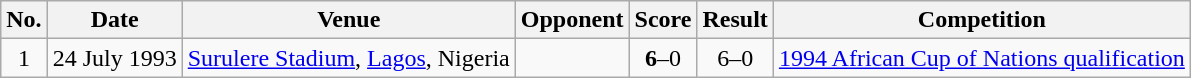<table class="wikitable">
<tr>
<th scope="col">No.</th>
<th scope="col">Date</th>
<th scope="col">Venue</th>
<th scope="col">Opponent</th>
<th scope="col">Score</th>
<th scope="col">Result</th>
<th scope="col">Competition</th>
</tr>
<tr>
<td align="center">1</td>
<td>24 July 1993</td>
<td><a href='#'>Surulere Stadium</a>, <a href='#'>Lagos</a>, Nigeria</td>
<td></td>
<td align="center"><strong>6</strong>–0</td>
<td align="center">6–0</td>
<td><a href='#'>1994 African Cup of Nations qualification</a></td>
</tr>
</table>
